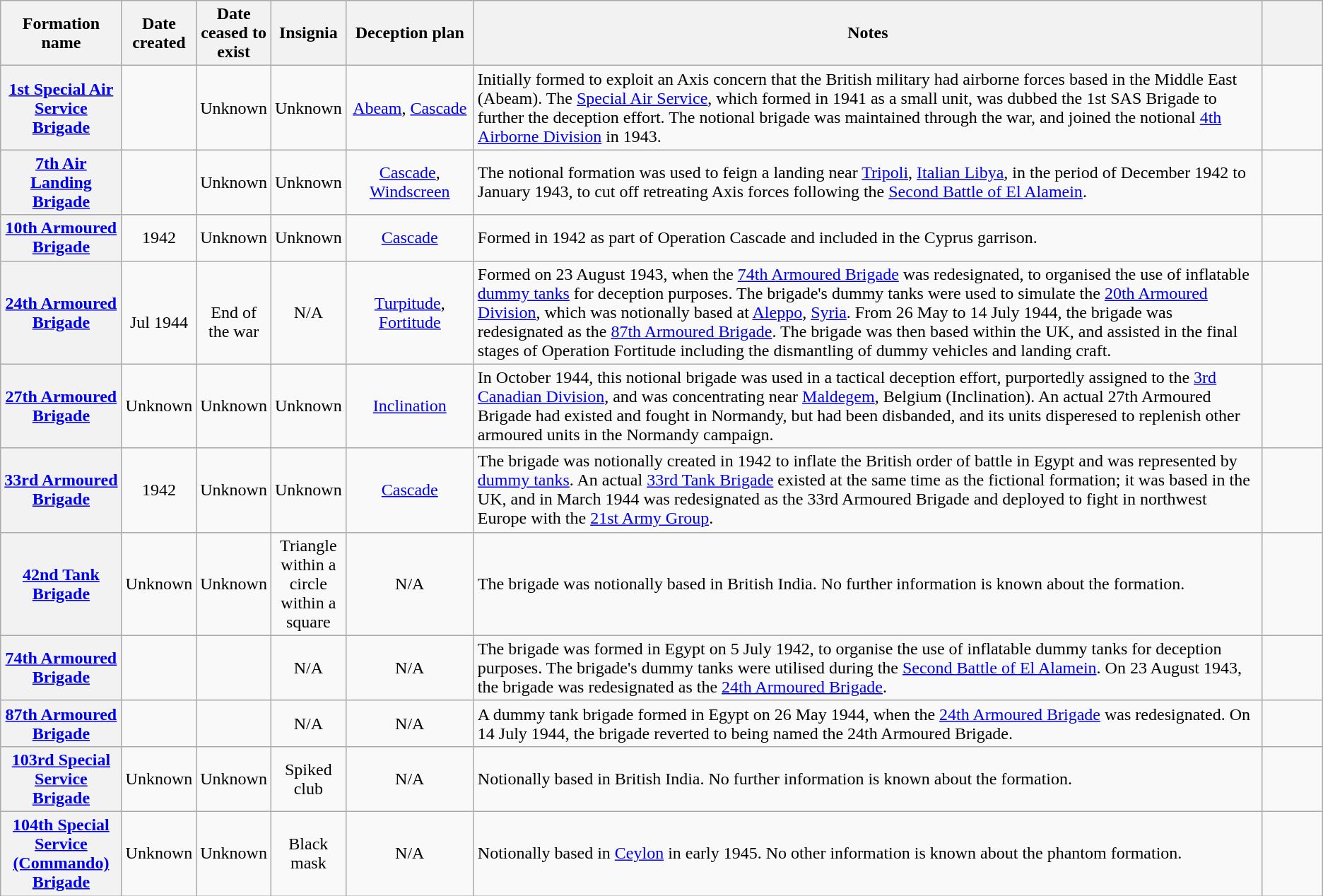<table class="wikitable sortable plainrowheaders" style="text-align: left; border-spacing: 2px; border: 1px solid darkgray;">
<tr>
<th width="5%" scope="col">Formation name</th>
<th width=5% scope="col">Date created</th>
<th width=5% scope="col">Date ceased to exist</th>
<th class=unsortable width=5% scope="col">Insignia</th>
<th class=unsortable width=10% scope="col">Deception plan</th>
<th class=unsortable width=65% scope="col">Notes</th>
<th class=unsortable width=5% scope="col"></th>
</tr>
<tr>
<th scope="row" style="text-align:center;"><a href='#'>1st Special Air Service Brigade</a></th>
<td align="center"></td>
<td align="center">Unknown</td>
<td align="center">Unknown</td>
<td align="center"><a href='#'>Abeam</a>, <a href='#'>Cascade</a></td>
<td align="left">Initially formed to exploit an Axis concern that the British military had airborne forces based in the Middle East (Abeam). The <a href='#'>Special Air Service</a>, which formed in 1941 as a small unit, was dubbed the 1st SAS Brigade to further the deception effort. The notional brigade was maintained through the war, and joined the notional <a href='#'>4th Airborne Division</a> in 1943.</td>
<td align="center"></td>
</tr>
<tr>
<th scope="row" style="text-align:center;"><a href='#'>7th Air Landing Brigade</a></th>
<td align="center"></td>
<td align="center">Unknown</td>
<td align="center">Unknown</td>
<td align="center"><a href='#'>Cascade</a>, <a href='#'>Windscreen</a></td>
<td align="left">The notional formation was used to feign a landing near <a href='#'>Tripoli</a>, <a href='#'>Italian Libya</a>, in the period of December 1942 to January 1943, to cut off retreating Axis forces following the <a href='#'>Second Battle of El Alamein</a>.</td>
<td align="center"></td>
</tr>
<tr>
<th scope="row" style="text-align:center;"><a href='#'>10th Armoured Brigade</a></th>
<td align="center">1942</td>
<td align="center">Unknown</td>
<td align="center">Unknown</td>
<td align="center"><a href='#'>Cascade</a></td>
<td align="left">Formed in 1942 as part of Operation Cascade and included in the Cyprus garrison.</td>
<td align="center"></td>
</tr>
<tr>
<th scope="row" align="center"><a href='#'>24th Armoured Brigade</a></th>
<td align="center"><br>Jul 1944</td>
<td align="center"><br>End of the war</td>
<td align="center">N/A</td>
<td align="center"><a href='#'>Turpitude</a>, <a href='#'>Fortitude</a></td>
<td align="left">Formed on 23 August 1943, when the <a href='#'>74th Armoured Brigade</a> was redesignated, to organised the use of inflatable <a href='#'>dummy tanks</a> for deception purposes. The brigade's dummy tanks were used to simulate the <a href='#'>20th Armoured Division</a>, which was notionally based at <a href='#'>Aleppo</a>, <a href='#'>Syria</a>. From 26 May to 14 July 1944, the brigade was redesignated as the <a href='#'>87th Armoured Brigade</a>. The brigade was then based within the UK, and assisted in the final stages of Operation Fortitude including the dismantling of dummy vehicles and landing craft.</td>
<td align="center"></td>
</tr>
<tr>
<th scope="row" style="text-align:center;"><a href='#'>27th Armoured Brigade</a></th>
<td align="center">Unknown</td>
<td align="center">Unknown</td>
<td align="center">Unknown</td>
<td align="center"><a href='#'>Inclination</a></td>
<td align="left">In October 1944, this notional brigade was used in a tactical deception effort, purportedly assigned to the <a href='#'>3rd Canadian Division</a>, and was concentrating near <a href='#'>Maldegem</a>, Belgium (Inclination). An actual 27th Armoured Brigade had existed and fought in Normandy, but had been disbanded, and its units disperesed to replenish other armoured units in the Normandy campaign.</td>
<td align="center"></td>
</tr>
<tr>
<th scope="row" style="text-align:center;"><a href='#'>33rd Armoured Brigade</a></th>
<td align="center">1942</td>
<td align="center">Unknown</td>
<td align="center">Unknown</td>
<td align="center"><a href='#'>Cascade</a></td>
<td align="left">The brigade was notionally created in 1942 to inflate the British order of battle in Egypt and was represented by <a href='#'>dummy tanks</a>. An actual <a href='#'>33rd Tank Brigade</a> existed at the same time as the fictional formation; it was based in the UK, and in March 1944 was redesignated as the 33rd Armoured Brigade and deployed to fight in northwest Europe with the <a href='#'>21st Army Group</a>.</td>
<td align="center"></td>
</tr>
<tr>
<th scope="row" style="text-align:center;"><a href='#'>42nd Tank Brigade</a></th>
<td align="center">Unknown</td>
<td align="center">Unknown</td>
<td align="center">Triangle within a circle within a square</td>
<td align="center">N/A</td>
<td align="left">The brigade was notionally based in British India. No further information is known about the formation.</td>
<td align="center"></td>
</tr>
<tr>
<th scope="row" align="center"><a href='#'>74th Armoured Brigade</a></th>
<td align="center"></td>
<td align="center"></td>
<td align="center">N/A</td>
<td align="center">N/A</td>
<td align="left">The brigade was formed in Egypt on 5 July 1942, to organise the use of inflatable dummy tanks for deception purposes. The brigade's dummy tanks were utilised during the <a href='#'>Second Battle of El Alamein</a>. On 23 August 1943, the brigade was redesignated as the <a href='#'>24th Armoured Brigade</a>.</td>
<td align="center"></td>
</tr>
<tr>
<th scope="row" align="center"><a href='#'>87th Armoured Brigade</a></th>
<td align="center"></td>
<td align="center"></td>
<td align="center">N/A</td>
<td align="center">N/A</td>
<td align="left">A dummy tank brigade formed in Egypt on 26 May 1944, when the <a href='#'>24th Armoured Brigade</a> was redesignated. On 14 July 1944, the brigade reverted to being named the 24th Armoured Brigade.</td>
<td align="center"></td>
</tr>
<tr>
<th scope="row" style="text-align:center;"><a href='#'>103rd Special Service Brigade</a></th>
<td align="center">Unknown</td>
<td align="center">Unknown</td>
<td align="center">Spiked club</td>
<td align="center">N/A</td>
<td align="left">Notionally based in British India. No further information is known about the formation.</td>
<td align="center"></td>
</tr>
<tr>
<th scope="row" style="text-align:center;"><a href='#'>104th Special Service (Commando) Brigade</a></th>
<td align="center">Unknown</td>
<td align="center">Unknown</td>
<td align="center">Black mask</td>
<td align="center">N/A</td>
<td align="left">Notionally based in <a href='#'>Ceylon</a> in early 1945. No other information is known about the phantom formation.</td>
<td align="center"></td>
</tr>
</table>
